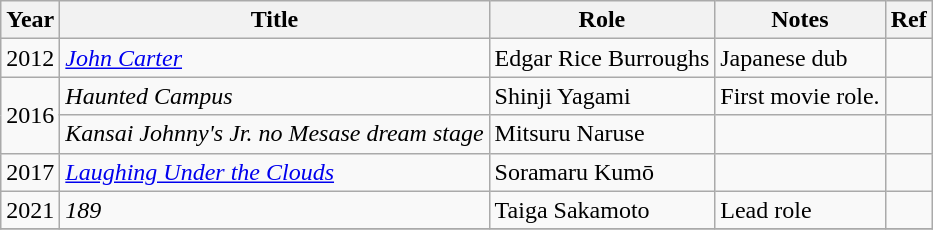<table class="wikitable">
<tr>
<th>Year</th>
<th>Title</th>
<th>Role</th>
<th>Notes</th>
<th>Ref</th>
</tr>
<tr>
<td>2012</td>
<td><em><a href='#'>John Carter</a></em></td>
<td>Edgar Rice Burroughs</td>
<td>Japanese dub</td>
<td></td>
</tr>
<tr>
<td rowspan=2>2016</td>
<td><em>Haunted Campus</em></td>
<td>Shinji Yagami</td>
<td>First movie role.</td>
<td></td>
</tr>
<tr>
<td><em>Kansai Johnny's Jr. no Mesase dream stage</em></td>
<td>Mitsuru Naruse</td>
<td></td>
<td></td>
</tr>
<tr>
<td rowspan=1>2017</td>
<td><em><a href='#'>Laughing Under the Clouds</a></em></td>
<td>Soramaru Kumō</td>
<td></td>
<td></td>
</tr>
<tr>
<td>2021</td>
<td><em>189</em></td>
<td>Taiga Sakamoto</td>
<td>Lead role</td>
<td></td>
</tr>
<tr>
</tr>
</table>
